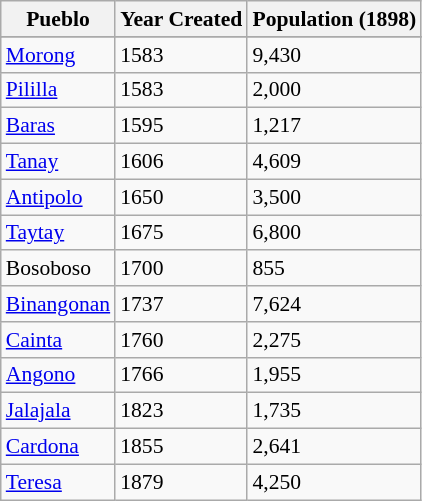<table class="wikitable sortable" style="font-size:90%;" border="1">
<tr>
<th>Pueblo</th>
<th>Year Created</th>
<th>Population (1898)</th>
</tr>
<tr>
</tr>
<tr>
<td><a href='#'>Morong</a></td>
<td>1583</td>
<td>9,430</td>
</tr>
<tr>
<td><a href='#'>Pililla</a></td>
<td>1583</td>
<td>2,000</td>
</tr>
<tr>
<td><a href='#'>Baras</a></td>
<td>1595</td>
<td>1,217</td>
</tr>
<tr>
<td><a href='#'>Tanay</a></td>
<td>1606</td>
<td>4,609</td>
</tr>
<tr>
<td><a href='#'>Antipolo</a></td>
<td>1650</td>
<td>3,500</td>
</tr>
<tr>
<td><a href='#'>Taytay</a></td>
<td>1675</td>
<td>6,800</td>
</tr>
<tr>
<td>Bosoboso</td>
<td>1700</td>
<td>855</td>
</tr>
<tr>
<td><a href='#'>Binangonan</a></td>
<td>1737</td>
<td>7,624</td>
</tr>
<tr>
<td><a href='#'>Cainta</a></td>
<td>1760</td>
<td>2,275</td>
</tr>
<tr>
<td><a href='#'>Angono</a></td>
<td>1766</td>
<td>1,955</td>
</tr>
<tr>
<td><a href='#'>Jalajala</a></td>
<td>1823</td>
<td>1,735</td>
</tr>
<tr>
<td><a href='#'>Cardona</a></td>
<td>1855</td>
<td>2,641</td>
</tr>
<tr>
<td><a href='#'>Teresa</a></td>
<td>1879</td>
<td>4,250</td>
</tr>
</table>
